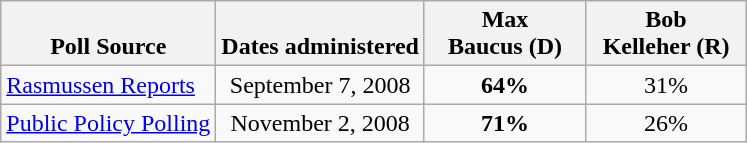<table class="wikitable" style="text-align:center">
<tr valign=bottom>
<th>Poll Source</th>
<th>Dates administered</th>
<th style="width:100px;">Max<br>Baucus (D)</th>
<th style="width:100px;">Bob<br>Kelleher (R)</th>
</tr>
<tr>
<td align=left><a href='#'>Rasmussen Reports</a></td>
<td>September 7, 2008</td>
<td><strong>64%</strong></td>
<td>31%</td>
</tr>
<tr>
<td align=left><a href='#'>Public Policy Polling</a></td>
<td>November 2, 2008</td>
<td><strong>71%</strong></td>
<td>26%</td>
</tr>
</table>
